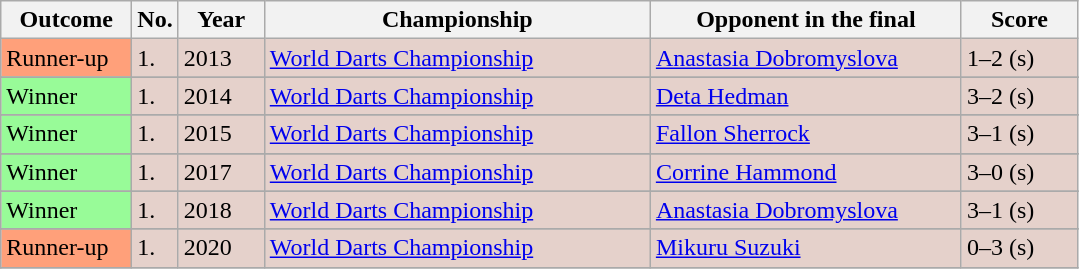<table class="wikitable">
<tr>
<th width="80">Outcome</th>
<th width="20">No.</th>
<th width="50">Year</th>
<th style="width:250px;">Championship</th>
<th style="width:200px;">Opponent in the final</th>
<th width="70">Score</th>
</tr>
<tr style="background:#e5d1cb;">
<td style="background:#ffa07a;">Runner-up</td>
<td>1.</td>
<td>2013</td>
<td><a href='#'>World Darts Championship</a></td>
<td> <a href='#'>Anastasia Dobromyslova</a></td>
<td>1–2 (s)</td>
</tr>
<tr>
</tr>
<tr style="background:#e5d1cb;">
<td style="background:#98FB98">Winner</td>
<td>1.</td>
<td>2014</td>
<td><a href='#'>World Darts Championship</a></td>
<td> <a href='#'>Deta Hedman</a></td>
<td>3–2 (s)</td>
</tr>
<tr>
</tr>
<tr style="background:#e5d1cb;">
<td style="background:#98FB98">Winner</td>
<td>1.</td>
<td>2015</td>
<td><a href='#'>World Darts Championship</a></td>
<td> <a href='#'>Fallon Sherrock</a></td>
<td>3–1 (s)</td>
</tr>
<tr>
</tr>
<tr style="background:#e5d1cb;">
<td style="background:#98FB98">Winner</td>
<td>1.</td>
<td>2017</td>
<td><a href='#'>World Darts Championship</a></td>
<td> <a href='#'>Corrine Hammond</a></td>
<td>3–0 (s)</td>
</tr>
<tr>
</tr>
<tr style="background:#e5d1cb;">
<td style="background:#98FB98">Winner</td>
<td>1.</td>
<td>2018</td>
<td><a href='#'>World Darts Championship</a></td>
<td> <a href='#'>Anastasia Dobromyslova</a></td>
<td>3–1 (s)</td>
</tr>
<tr>
</tr>
<tr style="background:#e5d1cb;">
<td style="background:#ffa07a;">Runner-up</td>
<td>1.</td>
<td>2020</td>
<td><a href='#'>World Darts Championship</a></td>
<td> <a href='#'>Mikuru Suzuki</a></td>
<td>0–3 (s)</td>
</tr>
<tr>
</tr>
</table>
